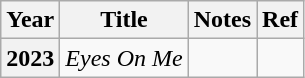<table class="wikitable sortable">
<tr>
<th>Year</th>
<th>Title</th>
<th>Notes</th>
<th>Ref</th>
</tr>
<tr>
<th>2023</th>
<td><em>Eyes On Me</em></td>
<td></td>
<td></td>
</tr>
</table>
